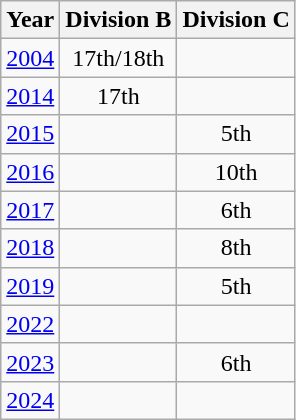<table class="wikitable" style="text-align:center">
<tr>
<th>Year</th>
<th>Division B</th>
<th>Division C</th>
</tr>
<tr>
<td><a href='#'>2004</a></td>
<td>17th/18th</td>
<td></td>
</tr>
<tr>
<td><a href='#'>2014</a></td>
<td>17th</td>
<td></td>
</tr>
<tr>
<td><a href='#'>2015</a></td>
<td></td>
<td>5th</td>
</tr>
<tr>
<td><a href='#'>2016</a></td>
<td></td>
<td>10th</td>
</tr>
<tr>
<td><a href='#'>2017</a></td>
<td></td>
<td>6th</td>
</tr>
<tr>
<td><a href='#'>2018</a></td>
<td></td>
<td>8th</td>
</tr>
<tr>
<td><a href='#'>2019</a></td>
<td></td>
<td>5th</td>
</tr>
<tr>
<td><a href='#'>2022</a></td>
<td></td>
<td></td>
</tr>
<tr>
<td><a href='#'>2023</a></td>
<td></td>
<td>6th</td>
</tr>
<tr>
<td><a href='#'>2024</a></td>
<td></td>
<td></td>
</tr>
</table>
